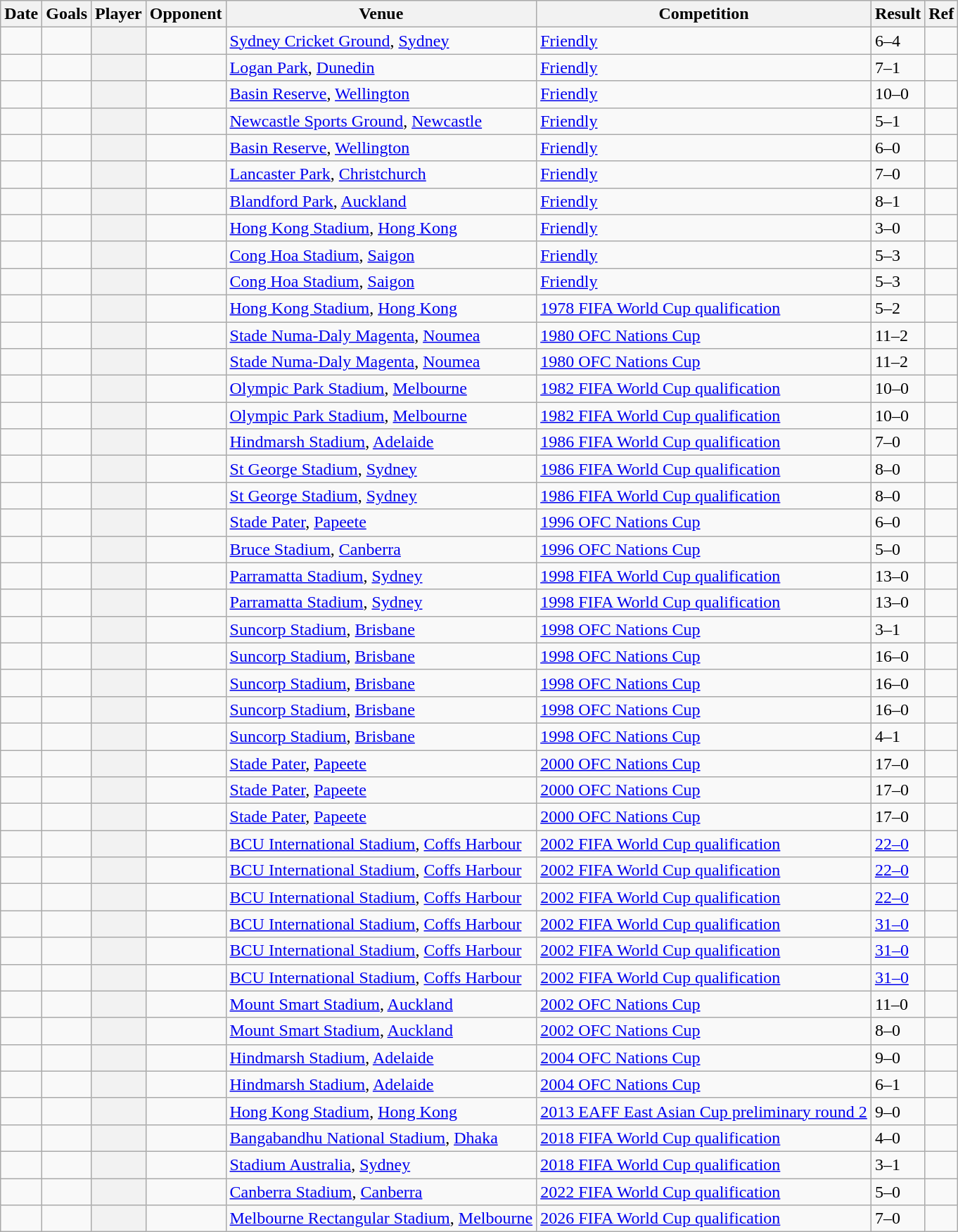<table class="wikitable sortable plainrowheaders">
<tr>
<th scope="col">Date</th>
<th scope="col">Goals</th>
<th scope="col">Player</th>
<th scope="col">Opponent</th>
<th scope="col">Venue</th>
<th scope="col">Competition</th>
<th scope="col" class="align:center">Result</th>
<th scope="col" class="unsortable">Ref</th>
</tr>
<tr>
<td></td>
<td></td>
<th scope="row"></th>
<td></td>
<td><a href='#'>Sydney Cricket Ground</a>, <a href='#'>Sydney</a></td>
<td><a href='#'>Friendly</a></td>
<td>6–4</td>
<td></td>
</tr>
<tr>
<td></td>
<td></td>
<th scope="row"></th>
<td></td>
<td><a href='#'>Logan Park</a>, <a href='#'>Dunedin</a></td>
<td><a href='#'>Friendly</a></td>
<td>7–1</td>
<td></td>
</tr>
<tr>
<td></td>
<td></td>
<th scope="row"></th>
<td></td>
<td><a href='#'>Basin Reserve</a>, <a href='#'>Wellington</a></td>
<td><a href='#'>Friendly</a></td>
<td>10–0</td>
<td></td>
</tr>
<tr>
<td></td>
<td></td>
<th scope="row"></th>
<td></td>
<td><a href='#'>Newcastle Sports Ground</a>, <a href='#'>Newcastle</a></td>
<td><a href='#'>Friendly</a></td>
<td>5–1</td>
<td></td>
</tr>
<tr>
<td></td>
<td></td>
<th scope="row"></th>
<td></td>
<td><a href='#'>Basin Reserve</a>, <a href='#'>Wellington</a></td>
<td><a href='#'>Friendly</a></td>
<td>6–0</td>
<td></td>
</tr>
<tr>
<td></td>
<td></td>
<th scope="row"></th>
<td></td>
<td><a href='#'>Lancaster Park</a>, <a href='#'>Christchurch</a></td>
<td><a href='#'>Friendly</a></td>
<td>7–0</td>
<td></td>
</tr>
<tr>
<td></td>
<td></td>
<th scope="row"></th>
<td></td>
<td><a href='#'>Blandford Park</a>, <a href='#'>Auckland</a></td>
<td><a href='#'>Friendly</a></td>
<td>8–1</td>
<td></td>
</tr>
<tr>
<td></td>
<td></td>
<th scope="row"></th>
<td></td>
<td><a href='#'>Hong Kong Stadium</a>, <a href='#'>Hong Kong</a></td>
<td><a href='#'>Friendly</a></td>
<td>3–0</td>
<td></td>
</tr>
<tr>
<td></td>
<td></td>
<th scope="row"></th>
<td></td>
<td><a href='#'>Cong Hoa Stadium</a>, <a href='#'>Saigon</a></td>
<td><a href='#'>Friendly</a></td>
<td>5–3</td>
<td></td>
</tr>
<tr>
<td></td>
<td></td>
<th scope="row"></th>
<td></td>
<td><a href='#'>Cong Hoa Stadium</a>, <a href='#'>Saigon</a></td>
<td><a href='#'>Friendly</a></td>
<td>5–3</td>
<td></td>
</tr>
<tr>
<td></td>
<td></td>
<th scope="row"></th>
<td></td>
<td><a href='#'>Hong Kong Stadium</a>, <a href='#'>Hong Kong</a></td>
<td><a href='#'>1978 FIFA World Cup qualification</a></td>
<td>5–2</td>
<td></td>
</tr>
<tr>
<td></td>
<td></td>
<th scope="row"></th>
<td></td>
<td><a href='#'>Stade Numa-Daly Magenta</a>, <a href='#'>Noumea</a></td>
<td><a href='#'>1980 OFC Nations Cup</a></td>
<td>11–2</td>
<td></td>
</tr>
<tr>
<td></td>
<td></td>
<th scope="row"></th>
<td></td>
<td><a href='#'>Stade Numa-Daly Magenta</a>, <a href='#'>Noumea</a></td>
<td><a href='#'>1980 OFC Nations Cup</a></td>
<td>11–2</td>
<td></td>
</tr>
<tr>
<td></td>
<td></td>
<th scope="row"></th>
<td></td>
<td><a href='#'>Olympic Park Stadium</a>, <a href='#'>Melbourne</a></td>
<td><a href='#'>1982 FIFA World Cup qualification</a></td>
<td>10–0</td>
<td></td>
</tr>
<tr>
<td></td>
<td></td>
<th scope="row"></th>
<td></td>
<td><a href='#'>Olympic Park Stadium</a>, <a href='#'>Melbourne</a></td>
<td><a href='#'>1982 FIFA World Cup qualification</a></td>
<td>10–0</td>
<td></td>
</tr>
<tr>
<td></td>
<td></td>
<th scope="row"></th>
<td></td>
<td><a href='#'>Hindmarsh Stadium</a>, <a href='#'>Adelaide</a></td>
<td><a href='#'>1986 FIFA World Cup qualification</a></td>
<td>7–0</td>
<td></td>
</tr>
<tr>
<td></td>
<td></td>
<th scope="row"></th>
<td></td>
<td><a href='#'>St George Stadium</a>, <a href='#'>Sydney</a></td>
<td><a href='#'>1986 FIFA World Cup qualification</a></td>
<td>8–0</td>
<td></td>
</tr>
<tr>
<td></td>
<td></td>
<th scope="row"></th>
<td></td>
<td><a href='#'>St George Stadium</a>, <a href='#'>Sydney</a></td>
<td><a href='#'>1986 FIFA World Cup qualification</a></td>
<td>8–0</td>
<td></td>
</tr>
<tr>
<td></td>
<td></td>
<th scope="row"></th>
<td></td>
<td><a href='#'>Stade Pater</a>, <a href='#'>Papeete</a></td>
<td><a href='#'>1996 OFC Nations Cup</a></td>
<td>6–0</td>
<td></td>
</tr>
<tr>
<td></td>
<td></td>
<th scope="row"></th>
<td></td>
<td><a href='#'>Bruce Stadium</a>, <a href='#'>Canberra</a></td>
<td><a href='#'>1996 OFC Nations Cup</a></td>
<td>5–0</td>
<td></td>
</tr>
<tr>
<td></td>
<td></td>
<th scope="row"></th>
<td></td>
<td><a href='#'>Parramatta Stadium</a>, <a href='#'>Sydney</a></td>
<td><a href='#'>1998 FIFA World Cup qualification</a></td>
<td>13–0</td>
<td></td>
</tr>
<tr>
<td></td>
<td></td>
<th scope="row"></th>
<td></td>
<td><a href='#'>Parramatta Stadium</a>, <a href='#'>Sydney</a></td>
<td><a href='#'>1998 FIFA World Cup qualification</a></td>
<td>13–0</td>
<td></td>
</tr>
<tr>
<td></td>
<td></td>
<th scope="row"></th>
<td></td>
<td><a href='#'>Suncorp Stadium</a>, <a href='#'>Brisbane</a></td>
<td><a href='#'>1998 OFC Nations Cup</a></td>
<td>3–1</td>
<td></td>
</tr>
<tr>
<td></td>
<td></td>
<th scope="row"></th>
<td></td>
<td><a href='#'>Suncorp Stadium</a>, <a href='#'>Brisbane</a></td>
<td><a href='#'>1998 OFC Nations Cup</a></td>
<td>16–0</td>
<td></td>
</tr>
<tr>
<td></td>
<td></td>
<th scope="row"></th>
<td></td>
<td><a href='#'>Suncorp Stadium</a>, <a href='#'>Brisbane</a></td>
<td><a href='#'>1998 OFC Nations Cup</a></td>
<td>16–0</td>
<td></td>
</tr>
<tr>
<td></td>
<td></td>
<th scope="row"></th>
<td></td>
<td><a href='#'>Suncorp Stadium</a>, <a href='#'>Brisbane</a></td>
<td><a href='#'>1998 OFC Nations Cup</a></td>
<td>16–0</td>
<td></td>
</tr>
<tr>
<td></td>
<td></td>
<th scope="row"></th>
<td></td>
<td><a href='#'>Suncorp Stadium</a>, <a href='#'>Brisbane</a></td>
<td><a href='#'>1998 OFC Nations Cup</a></td>
<td>4–1</td>
<td></td>
</tr>
<tr>
<td></td>
<td></td>
<th scope="row"></th>
<td></td>
<td><a href='#'>Stade Pater</a>, <a href='#'>Papeete</a></td>
<td><a href='#'>2000 OFC Nations Cup</a></td>
<td>17–0</td>
<td></td>
</tr>
<tr>
<td></td>
<td></td>
<th scope="row"></th>
<td></td>
<td><a href='#'>Stade Pater</a>, <a href='#'>Papeete</a></td>
<td><a href='#'>2000 OFC Nations Cup</a></td>
<td>17–0</td>
<td></td>
</tr>
<tr>
<td></td>
<td></td>
<th scope="row"></th>
<td></td>
<td><a href='#'>Stade Pater</a>, <a href='#'>Papeete</a></td>
<td><a href='#'>2000 OFC Nations Cup</a></td>
<td>17–0</td>
<td></td>
</tr>
<tr>
<td></td>
<td></td>
<th scope="row"></th>
<td></td>
<td><a href='#'>BCU International Stadium</a>, <a href='#'>Coffs Harbour</a></td>
<td><a href='#'>2002 FIFA World Cup qualification</a></td>
<td><a href='#'>22–0</a></td>
<td></td>
</tr>
<tr>
<td></td>
<td></td>
<th scope="row"></th>
<td></td>
<td><a href='#'>BCU International Stadium</a>, <a href='#'>Coffs Harbour</a></td>
<td><a href='#'>2002 FIFA World Cup qualification</a></td>
<td><a href='#'>22–0</a></td>
<td></td>
</tr>
<tr>
<td></td>
<td></td>
<th scope="row"></th>
<td></td>
<td><a href='#'>BCU International Stadium</a>, <a href='#'>Coffs Harbour</a></td>
<td><a href='#'>2002 FIFA World Cup qualification</a></td>
<td><a href='#'>22–0</a></td>
<td></td>
</tr>
<tr>
<td></td>
<td></td>
<th scope="row"></th>
<td></td>
<td><a href='#'>BCU International Stadium</a>, <a href='#'>Coffs Harbour</a></td>
<td><a href='#'>2002 FIFA World Cup qualification</a></td>
<td><a href='#'>31–0</a></td>
<td></td>
</tr>
<tr>
<td></td>
<td></td>
<th scope="row"></th>
<td></td>
<td><a href='#'>BCU International Stadium</a>, <a href='#'>Coffs Harbour</a></td>
<td><a href='#'>2002 FIFA World Cup qualification</a></td>
<td><a href='#'>31–0</a></td>
<td></td>
</tr>
<tr>
<td></td>
<td></td>
<th scope="row"></th>
<td></td>
<td><a href='#'>BCU International Stadium</a>, <a href='#'>Coffs Harbour</a></td>
<td><a href='#'>2002 FIFA World Cup qualification</a></td>
<td><a href='#'>31–0</a></td>
<td></td>
</tr>
<tr>
<td></td>
<td></td>
<th scope="row"></th>
<td></td>
<td><a href='#'>Mount Smart Stadium</a>, <a href='#'>Auckland</a></td>
<td><a href='#'>2002 OFC Nations Cup</a></td>
<td>11–0</td>
<td></td>
</tr>
<tr>
<td></td>
<td></td>
<th scope="row"></th>
<td></td>
<td><a href='#'>Mount Smart Stadium</a>, <a href='#'>Auckland</a></td>
<td><a href='#'>2002 OFC Nations Cup</a></td>
<td>8–0</td>
<td></td>
</tr>
<tr>
<td></td>
<td></td>
<th scope="row"></th>
<td></td>
<td><a href='#'>Hindmarsh Stadium</a>, <a href='#'>Adelaide</a></td>
<td><a href='#'>2004 OFC Nations Cup</a></td>
<td>9–0</td>
<td></td>
</tr>
<tr>
<td></td>
<td></td>
<th scope="row"></th>
<td></td>
<td><a href='#'>Hindmarsh Stadium</a>, <a href='#'>Adelaide</a></td>
<td><a href='#'>2004 OFC Nations Cup</a></td>
<td>6–1</td>
<td></td>
</tr>
<tr>
<td></td>
<td></td>
<th scope="row"></th>
<td></td>
<td><a href='#'>Hong Kong Stadium</a>, <a href='#'>Hong Kong</a></td>
<td><a href='#'>2013 EAFF East Asian Cup preliminary round 2</a></td>
<td>9–0</td>
<td></td>
</tr>
<tr>
<td></td>
<td></td>
<th scope="row"></th>
<td></td>
<td><a href='#'>Bangabandhu National Stadium</a>, <a href='#'>Dhaka</a></td>
<td><a href='#'>2018 FIFA World Cup qualification</a></td>
<td>4–0</td>
<td></td>
</tr>
<tr>
<td></td>
<td></td>
<th scope="row"></th>
<td></td>
<td><a href='#'>Stadium Australia</a>, <a href='#'>Sydney</a></td>
<td><a href='#'>2018 FIFA World Cup qualification</a></td>
<td>3–1</td>
<td></td>
</tr>
<tr>
<td></td>
<td></td>
<th scope="row"></th>
<td></td>
<td><a href='#'>Canberra Stadium</a>, <a href='#'>Canberra</a></td>
<td><a href='#'>2022 FIFA World Cup qualification</a></td>
<td>5–0</td>
<td></td>
</tr>
<tr>
<td></td>
<td></td>
<th scope="row"></th>
<td></td>
<td><a href='#'>Melbourne Rectangular Stadium</a>, <a href='#'>Melbourne</a></td>
<td><a href='#'>2026 FIFA World Cup qualification</a></td>
<td>7–0</td>
<td></td>
</tr>
</table>
